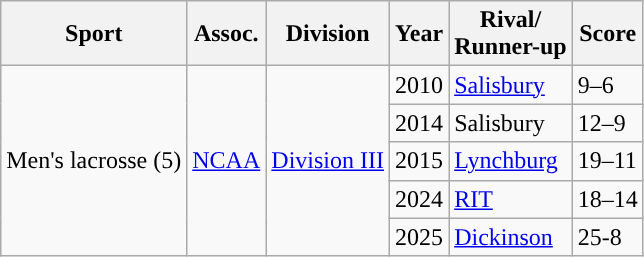<table class="wikitable">
<tr>
<th>Sport</th>
<th>Assoc.</th>
<th>Division</th>
<th>Year</th>
<th>Rival/<br>Runner-up</th>
<th>Score</th>
</tr>
<tr>
<td rowspan="5">Men's lacrosse (5)</td>
<td rowspan="6"><a href='#'>NCAA</a></td>
<td rowspan="5"><a href='#'>Division III</a></td>
<td>2010</td>
<td><a href='#'>Salisbury</a></td>
<td>9–6</td>
</tr>
<tr>
<td>2014</td>
<td>Salisbury</td>
<td>12–9</td>
</tr>
<tr>
<td>2015</td>
<td><a href='#'>Lynchburg</a></td>
<td>19–11</td>
</tr>
<tr>
<td>2024</td>
<td><a href='#'>RIT</a></td>
<td>18–14</td>
</tr>
<tr>
<td>2025</td>
<td><a href='#'>Dickinson</a></td>
<td>25-8</td>
</tr>
</table>
